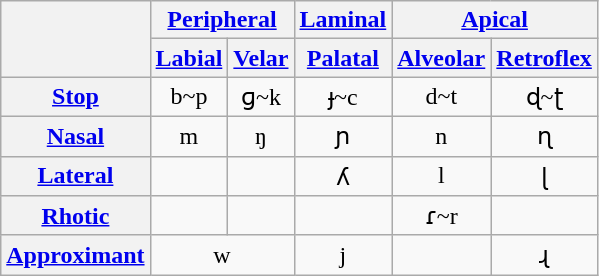<table class="IPA wikitable" style="text-align:center">
<tr>
<th rowspan="2"></th>
<th colspan="2"><a href='#'>Peripheral</a></th>
<th><a href='#'>Laminal</a></th>
<th colspan="2"><a href='#'>Apical</a></th>
</tr>
<tr>
<th><a href='#'>Labial</a></th>
<th><a href='#'>Velar</a></th>
<th><a href='#'>Palatal</a></th>
<th><a href='#'>Alveolar</a></th>
<th><a href='#'>Retroflex</a></th>
</tr>
<tr style="text-align: center;">
<th><a href='#'>Stop</a></th>
<td>b~p</td>
<td>ɡ~k</td>
<td>ɟ~c</td>
<td>d~t</td>
<td>ɖ~ʈ</td>
</tr>
<tr style="text-align: center;">
<th><a href='#'>Nasal</a></th>
<td>m</td>
<td>ŋ</td>
<td>ɲ</td>
<td>n</td>
<td>ɳ</td>
</tr>
<tr style="text-align: center;">
<th><a href='#'>Lateral</a></th>
<td></td>
<td></td>
<td>ʎ</td>
<td>l</td>
<td>ɭ</td>
</tr>
<tr style="text-align: center;">
<th><a href='#'>Rhotic</a></th>
<td></td>
<td></td>
<td></td>
<td>ɾ~r</td>
<td></td>
</tr>
<tr style="text-align: center;">
<th><a href='#'>Approximant</a></th>
<td colspan="2">w</td>
<td>j</td>
<td></td>
<td>ɻ</td>
</tr>
</table>
